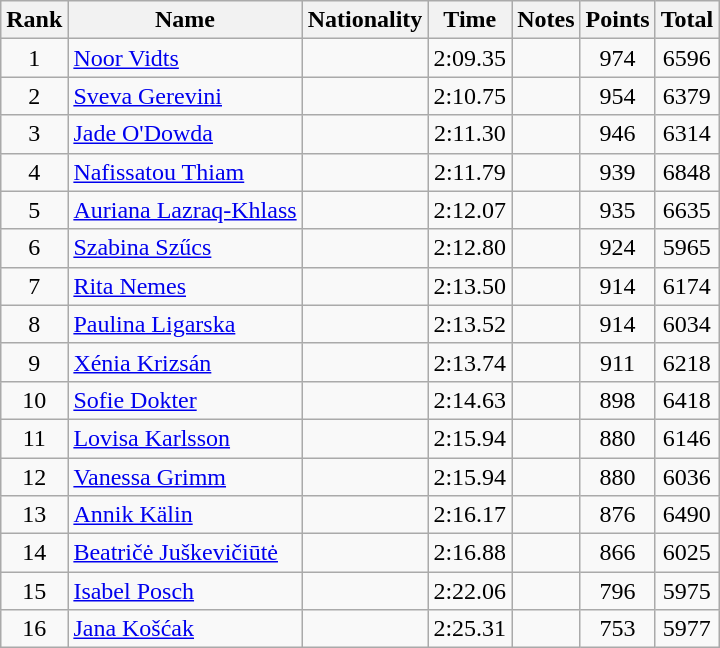<table class="wikitable sortable" style="text-align:center">
<tr>
<th>Rank</th>
<th>Name</th>
<th>Nationality</th>
<th>Time</th>
<th>Notes</th>
<th>Points</th>
<th>Total</th>
</tr>
<tr>
<td>1</td>
<td align=left><a href='#'>Noor Vidts</a></td>
<td align=left></td>
<td>2:09.35</td>
<td></td>
<td>974</td>
<td>6596</td>
</tr>
<tr>
<td>2</td>
<td align=left><a href='#'>Sveva Gerevini</a></td>
<td align=left></td>
<td>2:10.75</td>
<td></td>
<td>954</td>
<td>6379</td>
</tr>
<tr>
<td>3</td>
<td align=left><a href='#'>Jade O'Dowda</a></td>
<td align=left></td>
<td>2:11.30</td>
<td></td>
<td>946</td>
<td>6314</td>
</tr>
<tr>
<td>4</td>
<td align=left><a href='#'>Nafissatou Thiam</a></td>
<td align=left></td>
<td>2:11.79</td>
<td></td>
<td>939</td>
<td>6848</td>
</tr>
<tr>
<td>5</td>
<td align=left><a href='#'>Auriana Lazraq-Khlass</a></td>
<td align=left></td>
<td>2:12.07</td>
<td></td>
<td>935</td>
<td>6635</td>
</tr>
<tr>
<td>6</td>
<td align=left><a href='#'>Szabina Szűcs</a></td>
<td align=left></td>
<td>2:12.80</td>
<td></td>
<td>924</td>
<td>5965</td>
</tr>
<tr>
<td>7</td>
<td align=left><a href='#'>Rita Nemes</a></td>
<td align=left></td>
<td>2:13.50</td>
<td></td>
<td>914</td>
<td>6174</td>
</tr>
<tr>
<td>8</td>
<td align=left><a href='#'>Paulina Ligarska</a></td>
<td align=left></td>
<td>2:13.52</td>
<td></td>
<td>914</td>
<td>6034</td>
</tr>
<tr>
<td>9</td>
<td align=left><a href='#'>Xénia Krizsán</a></td>
<td align=left></td>
<td>2:13.74</td>
<td></td>
<td>911</td>
<td>6218</td>
</tr>
<tr>
<td>10</td>
<td align=left><a href='#'>Sofie Dokter</a></td>
<td align=left></td>
<td>2:14.63</td>
<td></td>
<td>898</td>
<td>6418</td>
</tr>
<tr>
<td>11</td>
<td align=left><a href='#'>Lovisa Karlsson</a></td>
<td align=left></td>
<td>2:15.94</td>
<td></td>
<td>880</td>
<td>6146</td>
</tr>
<tr>
<td>12</td>
<td align=left><a href='#'>Vanessa Grimm</a></td>
<td align=left></td>
<td>2:15.94</td>
<td></td>
<td>880</td>
<td>6036</td>
</tr>
<tr>
<td>13</td>
<td align=left><a href='#'>Annik Kälin</a></td>
<td align=left></td>
<td>2:16.17</td>
<td></td>
<td>876</td>
<td>6490</td>
</tr>
<tr>
<td>14</td>
<td align=left><a href='#'>Beatričė Juškevičiūtė</a></td>
<td align=left></td>
<td>2:16.88</td>
<td></td>
<td>866</td>
<td>6025</td>
</tr>
<tr>
<td>15</td>
<td align=left><a href='#'>Isabel Posch</a></td>
<td align=left></td>
<td>2:22.06</td>
<td></td>
<td>796</td>
<td>5975</td>
</tr>
<tr>
<td>16</td>
<td align=left><a href='#'>Jana Košćak</a></td>
<td align=left></td>
<td>2:25.31</td>
<td></td>
<td>753</td>
<td>5977</td>
</tr>
</table>
